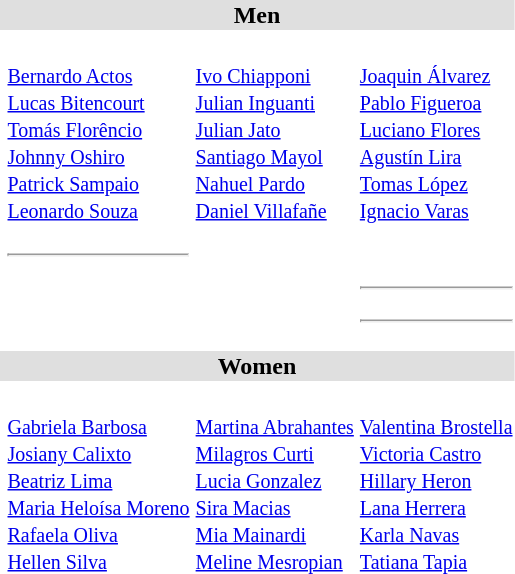<table>
<tr style="background:#dfdfdf;">
<td colspan="4" style="text-align:center;"><strong>Men</strong></td>
</tr>
<tr>
<th scope=row style="text-align:left"></th>
<td><br><small><a href='#'>Bernardo Actos</a><br><a href='#'>Lucas Bitencourt</a><br><a href='#'>Tomás Florêncio</a><br><a href='#'>Johnny Oshiro</a><br><a href='#'>Patrick Sampaio</a><br><a href='#'>Leonardo Souza</a></small></td>
<td><br><small><a href='#'>Ivo Chiapponi</a><br><a href='#'>Julian Inguanti</a><br><a href='#'>Julian Jato</a><br><a href='#'>Santiago Mayol</a><br><a href='#'>Nahuel Pardo</a><br><a href='#'>Daniel Villafañe</a></small></td>
<td><br><small><a href='#'>Joaquin Álvarez</a><br><a href='#'>Pablo Figueroa</a><br><a href='#'>Luciano Flores</a><br><a href='#'>Agustín Lira</a><br><a href='#'>Tomas López</a><br><a href='#'>Ignacio Varas</a></small></td>
</tr>
<tr>
<th scope=row style="text-align:left"></th>
<td></td>
<td></td>
<td></td>
</tr>
<tr>
<th scope=row style="text-align:left"></th>
<td></td>
<td></td>
<td></td>
</tr>
<tr>
<th scope=row style="text-align:left"></th>
<td><hr></td>
<td></td>
<td></td>
</tr>
<tr>
<th scope=row style="text-align:left"></th>
<td></td>
<td></td>
<td><hr></td>
</tr>
<tr>
<th scope=row style="text-align:left"></th>
<td></td>
<td></td>
<td><hr></td>
</tr>
<tr>
<th scope=row style="text-align:left"></th>
<td></td>
<td></td>
<td></td>
</tr>
<tr>
<th scope=row style="text-align:left"></th>
<td></td>
<td></td>
<td></td>
</tr>
<tr style="background:#dfdfdf;">
<td colspan="4" style="text-align:center;"><strong>Women</strong></td>
</tr>
<tr>
<th scope=row style="text-align:left"></th>
<td><br><small><a href='#'>Gabriela Barbosa</a><br><a href='#'>Josiany Calixto</a><br><a href='#'>Beatriz Lima</a><br><a href='#'>Maria Heloísa Moreno</a><br><a href='#'>Rafaela Oliva</a><br><a href='#'>Hellen Silva</a></small></td>
<td><br><small><a href='#'>Martina Abrahantes</a><br><a href='#'>Milagros Curti</a><br><a href='#'>Lucia Gonzalez</a><br><a href='#'>Sira Macias</a><br><a href='#'>Mia Mainardi</a><br><a href='#'>Meline Mesropian</a></small></td>
<td><br><small><a href='#'>Valentina Brostella</a><br><a href='#'>Victoria Castro</a><br><a href='#'>Hillary Heron</a><br><a href='#'>Lana Herrera</a><br><a href='#'>Karla Navas</a><br><a href='#'>Tatiana Tapia</a></small></td>
</tr>
<tr>
<th scope=row style="text-align:left"></th>
<td></td>
<td></td>
<td></td>
</tr>
<tr>
<th scope=row style="text-align:left"></th>
<td></td>
<td></td>
<td></td>
</tr>
<tr>
<th scope=row style="text-align:left"></th>
<td></td>
<td></td>
<td></td>
</tr>
<tr>
<th scope=row style="text-align:left"></th>
<td></td>
<td></td>
<td></td>
</tr>
<tr>
<th scope=row style="text-align:left"></th>
<td></td>
<td></td>
<td></td>
</tr>
</table>
